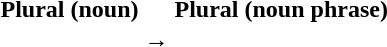<table style="text-align: left;">
<tr>
<td><strong>Plural (noun)</strong></td>
<td></td>
<td><strong>Plural (noun phrase)</strong></td>
</tr>
<tr>
<td></td>
<td>→</td>
<td></td>
</tr>
</table>
